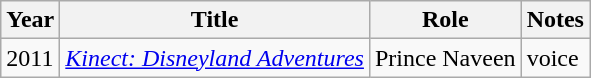<table class="wikitable sortable plainrowheaders">
<tr>
<th scope="col">Year</th>
<th scope="col">Title</th>
<th scope="col">Role</th>
<th scope="col" class="unsortable">Notes</th>
</tr>
<tr>
<td>2011</td>
<td><em><a href='#'>Kinect: Disneyland Adventures</a></em></td>
<td>Prince Naveen</td>
<td>voice</td>
</tr>
</table>
